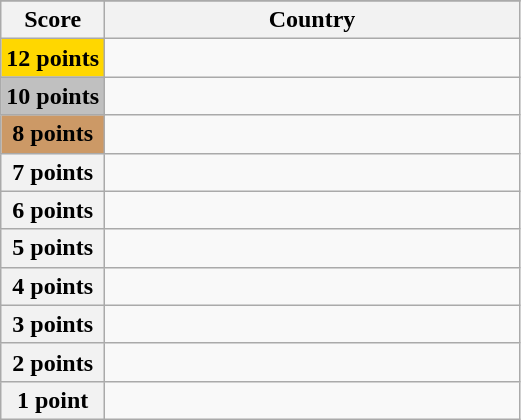<table class="wikitable">
<tr>
</tr>
<tr>
<th scope="col" width="20%">Score</th>
<th scope="col">Country</th>
</tr>
<tr>
<th scope="row" style="background:gold">12 points</th>
<td></td>
</tr>
<tr>
<th scope="row" style="background:silver">10 points</th>
<td></td>
</tr>
<tr>
<th scope="row" style="background:#CC9966">8 points</th>
<td></td>
</tr>
<tr>
<th scope="row">7 points</th>
<td></td>
</tr>
<tr>
<th scope="row">6 points</th>
<td></td>
</tr>
<tr>
<th scope="row">5 points</th>
<td></td>
</tr>
<tr>
<th scope="row">4 points</th>
<td></td>
</tr>
<tr>
<th scope="row">3 points</th>
<td></td>
</tr>
<tr>
<th scope="row">2 points</th>
<td></td>
</tr>
<tr>
<th scope="row">1 point</th>
<td></td>
</tr>
</table>
